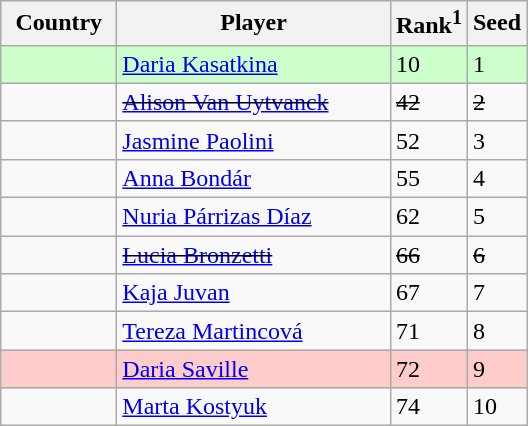<table class="sortable wikitable">
<tr>
<th width="70">Country</th>
<th width="175">Player</th>
<th>Rank<sup>1</sup></th>
<th>Seed</th>
</tr>
<tr style="background:#cfc;">
<td></td>
<td><a href='#'>Daria Kasatkina</a></td>
<td>10</td>
<td>1</td>
</tr>
<tr>
<td><s></s></td>
<td><s><a href='#'>Alison Van Uytvanck</a></s></td>
<td><s>42</s></td>
<td><s>2</s></td>
</tr>
<tr>
<td></td>
<td><a href='#'>Jasmine Paolini</a></td>
<td>52</td>
<td>3</td>
</tr>
<tr>
<td></td>
<td><a href='#'>Anna Bondár</a></td>
<td>55</td>
<td>4</td>
</tr>
<tr>
<td></td>
<td><a href='#'>Nuria Párrizas Díaz</a></td>
<td>62</td>
<td>5</td>
</tr>
<tr>
<td><s></s></td>
<td><s><a href='#'>Lucia Bronzetti</a></s></td>
<td><s>66</s></td>
<td><s>6</s></td>
</tr>
<tr>
<td></td>
<td><a href='#'>Kaja Juvan</a></td>
<td>67</td>
<td>7</td>
</tr>
<tr>
<td></td>
<td><a href='#'>Tereza Martincová</a></td>
<td>71</td>
<td>8</td>
</tr>
<tr style="background:#fcc;">
<td></td>
<td><a href='#'>Daria Saville</a></td>
<td>72</td>
<td>9</td>
</tr>
<tr>
<td></td>
<td><a href='#'>Marta Kostyuk</a></td>
<td>74</td>
<td>10</td>
</tr>
</table>
